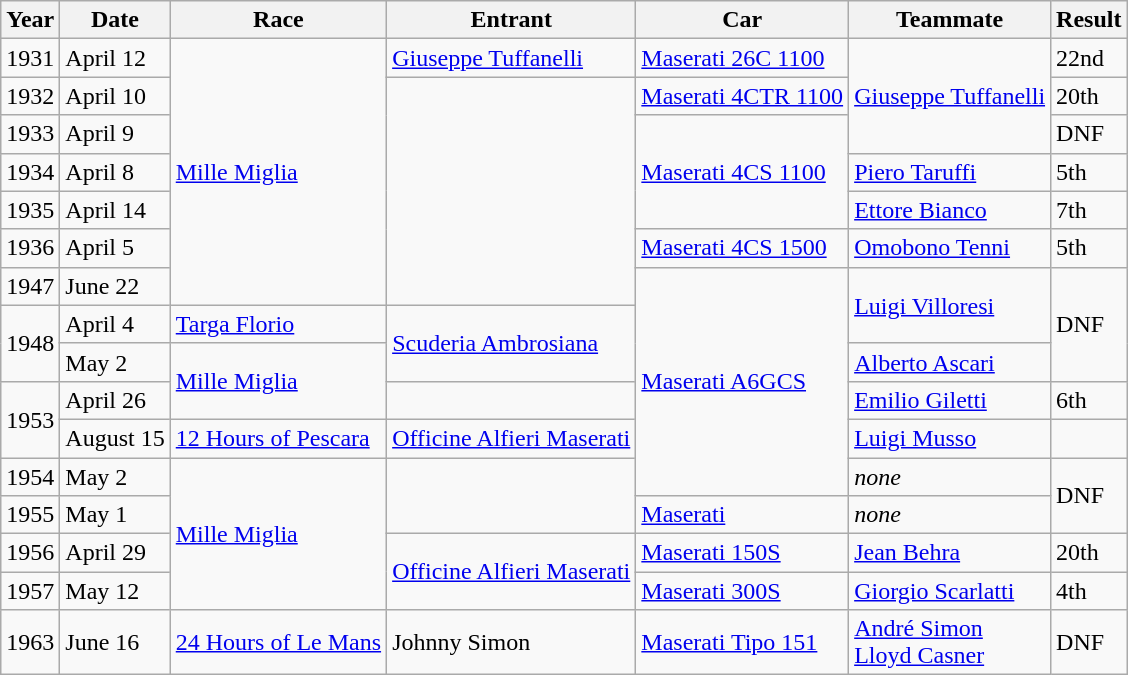<table class="wikitable">
<tr>
<th>Year</th>
<th>Date</th>
<th>Race</th>
<th>Entrant</th>
<th>Car</th>
<th>Teammate</th>
<th>Result</th>
</tr>
<tr>
<td>1931</td>
<td>April 12</td>
<td rowspan="7"><a href='#'>Mille Miglia</a></td>
<td><a href='#'>Giuseppe Tuffanelli</a></td>
<td><a href='#'>Maserati 26C 1100</a></td>
<td rowspan="3"><a href='#'>Giuseppe Tuffanelli</a></td>
<td>22nd</td>
</tr>
<tr>
<td>1932</td>
<td>April 10</td>
<td rowspan="6"></td>
<td><a href='#'>Maserati 4CTR 1100</a></td>
<td>20th</td>
</tr>
<tr>
<td>1933</td>
<td>April 9</td>
<td rowspan="3"><a href='#'>Maserati 4CS 1100</a></td>
<td>DNF</td>
</tr>
<tr>
<td>1934</td>
<td>April 8</td>
<td><a href='#'>Piero Taruffi</a></td>
<td>5th</td>
</tr>
<tr>
<td>1935</td>
<td>April 14</td>
<td><a href='#'>Ettore Bianco</a></td>
<td>7th</td>
</tr>
<tr>
<td>1936</td>
<td>April 5</td>
<td><a href='#'>Maserati 4CS 1500</a></td>
<td><a href='#'>Omobono Tenni</a></td>
<td>5th</td>
</tr>
<tr>
<td>1947</td>
<td>June 22</td>
<td rowspan="6"><a href='#'>Maserati A6GCS</a></td>
<td rowspan="2"><a href='#'>Luigi Villoresi</a></td>
<td rowspan="3">DNF</td>
</tr>
<tr>
<td rowspan="2">1948</td>
<td>April 4</td>
<td><a href='#'>Targa Florio</a></td>
<td rowspan="2"><a href='#'>Scuderia Ambrosiana</a></td>
</tr>
<tr>
<td>May 2</td>
<td rowspan="2"><a href='#'>Mille Miglia</a></td>
<td><a href='#'>Alberto Ascari</a></td>
</tr>
<tr>
<td rowspan="2">1953</td>
<td>April 26</td>
<td></td>
<td><a href='#'>Emilio Giletti</a></td>
<td>6th</td>
</tr>
<tr>
<td>August 15</td>
<td><a href='#'>12 Hours of Pescara</a></td>
<td><a href='#'>Officine Alfieri Maserati</a></td>
<td><a href='#'>Luigi Musso</a></td>
<td></td>
</tr>
<tr>
<td>1954</td>
<td>May 2</td>
<td rowspan="4"><a href='#'>Mille Miglia</a></td>
<td rowspan="2"></td>
<td><em>none</em></td>
<td rowspan="2">DNF</td>
</tr>
<tr>
<td>1955</td>
<td>May 1</td>
<td><a href='#'>Maserati</a></td>
<td><em>none</em></td>
</tr>
<tr>
<td>1956</td>
<td>April 29</td>
<td rowspan="2"><a href='#'>Officine Alfieri Maserati</a></td>
<td><a href='#'>Maserati 150S</a></td>
<td><a href='#'>Jean Behra</a></td>
<td>20th</td>
</tr>
<tr>
<td>1957</td>
<td>May 12</td>
<td><a href='#'>Maserati 300S</a></td>
<td><a href='#'>Giorgio Scarlatti</a></td>
<td>4th</td>
</tr>
<tr>
<td>1963</td>
<td>June 16</td>
<td><a href='#'>24 Hours of Le Mans</a></td>
<td>Johnny Simon</td>
<td><a href='#'>Maserati Tipo 151</a></td>
<td><a href='#'>André Simon</a><br><a href='#'>Lloyd Casner</a></td>
<td>DNF</td>
</tr>
</table>
